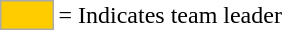<table>
<tr>
<td style="background-color:#FFCC00; border:1px solid #aaaaaa; width:2em;"></td>
<td>= Indicates team leader</td>
</tr>
</table>
